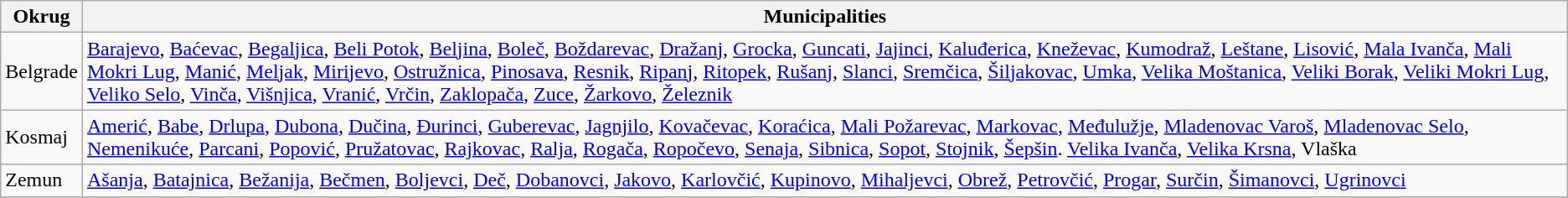<table class="wikitable sortable">
<tr>
<th>Okrug</th>
<th>Municipalities</th>
</tr>
<tr>
<td>Belgrade</td>
<td><a href='#'>Barajevo</a>, <a href='#'>Baćevac</a>, <a href='#'>Begaljica</a>, <a href='#'>Beli Potok</a>, <a href='#'>Beljina</a>, <a href='#'>Boleč</a>, <a href='#'>Boždarevac</a>, <a href='#'>Dražanj</a>, <a href='#'>Grocka</a>, <a href='#'>Guncati</a>, <a href='#'>Jajinci</a>, <a href='#'>Kaluđerica</a>, <a href='#'>Kneževac</a>, <a href='#'>Kumodraž</a>, <a href='#'>Leštane</a>, <a href='#'>Lisović</a>, <a href='#'>Mala Ivanča</a>, <a href='#'>Mali Mokri Lug</a>, <a href='#'>Manić</a>, <a href='#'>Meljak</a>, <a href='#'>Mirijevo</a>, <a href='#'>Ostružnica</a>, <a href='#'>Pinosava</a>, <a href='#'>Resnik</a>, <a href='#'>Ripanj</a>, <a href='#'>Ritopek</a>, <a href='#'>Rušanj</a>, <a href='#'>Slanci</a>, <a href='#'>Sremčica</a>, <a href='#'>Šiljakovac</a>, <a href='#'>Umka</a>, <a href='#'>Velika Moštanica</a>, <a href='#'>Veliki Borak</a>, <a href='#'>Veliki Mokri Lug</a>, <a href='#'>Veliko Selo</a>, <a href='#'>Vinča</a>, <a href='#'>Višnjica</a>, <a href='#'>Vranić</a>, <a href='#'>Vrčin</a>, <a href='#'>Zaklopača</a>, <a href='#'>Zuce</a>, <a href='#'>Žarkovo</a>, <a href='#'>Železnik</a></td>
</tr>
<tr>
<td>Kosmaj</td>
<td><a href='#'>Amerić</a>, <a href='#'>Babe</a>, <a href='#'>Drlupa</a>, <a href='#'>Dubona</a>, <a href='#'>Dučina</a>, <a href='#'>Đurinci</a>, <a href='#'>Guberevac</a>, <a href='#'>Jagnjilo</a>, <a href='#'>Kovačevac</a>, <a href='#'>Koraćica</a>, <a href='#'>Mali Požarevac</a>, <a href='#'>Markovac</a>, <a href='#'>Međulužje</a>, <a href='#'>Mladenovac Varoš</a>, <a href='#'>Mladenovac Selo</a>, <a href='#'>Nemenikuće</a>, <a href='#'>Parcani</a>, <a href='#'>Popović</a>, <a href='#'>Pružatovac</a>, <a href='#'>Rajkovac</a>, <a href='#'>Ralja</a>, <a href='#'>Rogača</a>, <a href='#'>Ropočevo</a>, <a href='#'>Senaja</a>, <a href='#'>Sibnica</a>, <a href='#'>Sopot</a>, <a href='#'>Stojnik</a>, <a href='#'>Šepšin</a>. <a href='#'>Velika Ivanča</a>, <a href='#'>Velika Krsna</a>, Vlaška</td>
</tr>
<tr>
<td>Zemun</td>
<td><a href='#'>Ašanja</a>, <a href='#'>Batajnica</a>, <a href='#'>Bežanija</a>, <a href='#'>Bečmen</a>, <a href='#'>Boljevci</a>, <a href='#'>Deč</a>, <a href='#'>Dobanovci</a>, <a href='#'>Jakovo</a>, <a href='#'>Karlovčić</a>, <a href='#'>Kupinovo</a>, <a href='#'>Mihaljevci</a>, <a href='#'>Obrež</a>, <a href='#'>Petrovčić</a>, <a href='#'>Progar</a>, <a href='#'>Surčin</a>,  <a href='#'>Šimanovci</a>, <a href='#'>Ugrinovci</a></td>
</tr>
<tr>
</tr>
</table>
